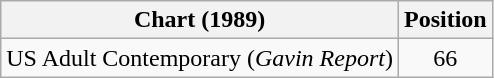<table class="wikitable plainrowheaders" border="1">
<tr>
<th scope="col">Chart (1989)</th>
<th scope="col">Position</th>
</tr>
<tr>
<td>US Adult Contemporary (<em>Gavin Report</em>)</td>
<td align="center">66</td>
</tr>
</table>
